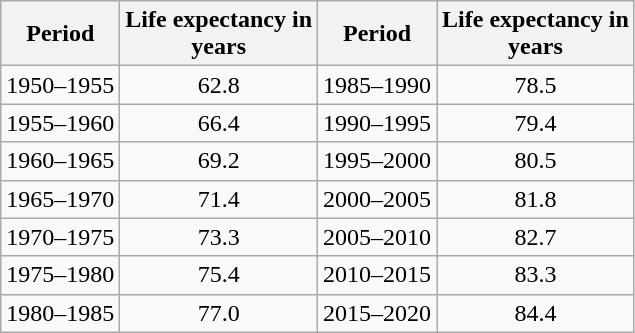<table class="wikitable" style="text-align:center">
<tr>
<th>Period</th>
<th>Life expectancy in<br>years</th>
<th>Period</th>
<th>Life expectancy in<br>years</th>
</tr>
<tr>
<td>1950–1955</td>
<td>62.8</td>
<td>1985–1990</td>
<td>78.5</td>
</tr>
<tr>
<td>1955–1960</td>
<td>66.4</td>
<td>1990–1995</td>
<td>79.4</td>
</tr>
<tr>
<td>1960–1965</td>
<td>69.2</td>
<td>1995–2000</td>
<td>80.5</td>
</tr>
<tr>
<td>1965–1970</td>
<td>71.4</td>
<td>2000–2005</td>
<td>81.8</td>
</tr>
<tr>
<td>1970–1975</td>
<td>73.3</td>
<td>2005–2010</td>
<td>82.7</td>
</tr>
<tr>
<td>1975–1980</td>
<td>75.4</td>
<td>2010–2015</td>
<td>83.3</td>
</tr>
<tr>
<td>1980–1985</td>
<td>77.0</td>
<td>2015–2020</td>
<td>84.4</td>
</tr>
</table>
